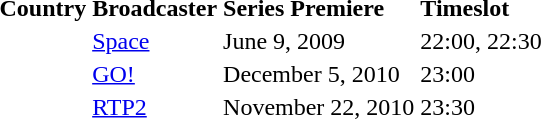<table>
<tr align="left">
<th>Country</th>
<th>Broadcaster</th>
<th>Series Premiere</th>
<th>Timeslot</th>
</tr>
<tr>
<td></td>
<td><a href='#'>Space</a></td>
<td>June 9, 2009</td>
<td>22:00, 22:30</td>
</tr>
<tr>
<td></td>
<td><a href='#'>GO!</a></td>
<td>December 5, 2010</td>
<td>23:00</td>
</tr>
<tr>
<td></td>
<td><a href='#'>RTP2</a></td>
<td>November 22, 2010</td>
<td>23:30</td>
</tr>
</table>
